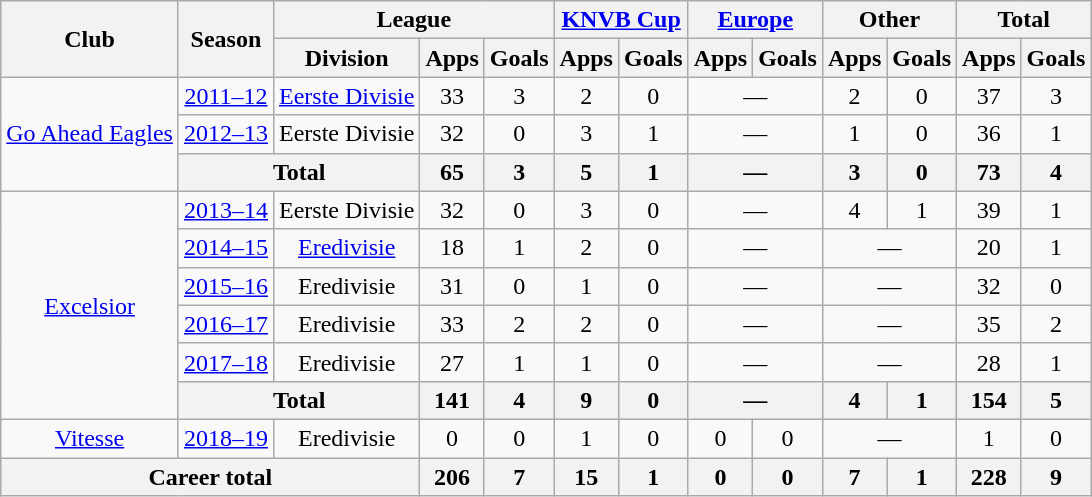<table class="wikitable" style="text-align: center">
<tr>
<th rowspan="2">Club</th>
<th rowspan="2">Season</th>
<th colspan="3">League</th>
<th colspan="2"><a href='#'>KNVB Cup</a></th>
<th colspan="2"><a href='#'>Europe</a></th>
<th colspan="2">Other</th>
<th colspan="2">Total</th>
</tr>
<tr>
<th>Division</th>
<th>Apps</th>
<th>Goals</th>
<th>Apps</th>
<th>Goals</th>
<th>Apps</th>
<th>Goals</th>
<th>Apps</th>
<th>Goals</th>
<th>Apps</th>
<th>Goals</th>
</tr>
<tr>
<td rowspan="3"><a href='#'>Go Ahead Eagles</a></td>
<td><a href='#'>2011–12</a></td>
<td><a href='#'>Eerste Divisie</a></td>
<td>33</td>
<td>3</td>
<td>2</td>
<td>0</td>
<td colspan="2">—</td>
<td>2</td>
<td>0</td>
<td>37</td>
<td>3</td>
</tr>
<tr>
<td><a href='#'>2012–13</a></td>
<td>Eerste Divisie</td>
<td>32</td>
<td>0</td>
<td>3</td>
<td>1</td>
<td colspan="2">—</td>
<td>1</td>
<td>0</td>
<td>36</td>
<td>1</td>
</tr>
<tr>
<th colspan="2">Total</th>
<th>65</th>
<th>3</th>
<th>5</th>
<th>1</th>
<th colspan="2">—</th>
<th>3</th>
<th>0</th>
<th>73</th>
<th>4</th>
</tr>
<tr>
<td rowspan="6"><a href='#'>Excelsior</a></td>
<td><a href='#'>2013–14</a></td>
<td>Eerste Divisie</td>
<td>32</td>
<td>0</td>
<td>3</td>
<td>0</td>
<td colspan="2">—</td>
<td>4</td>
<td>1</td>
<td>39</td>
<td>1</td>
</tr>
<tr>
<td><a href='#'>2014–15</a></td>
<td><a href='#'>Eredivisie</a></td>
<td>18</td>
<td>1</td>
<td>2</td>
<td>0</td>
<td colspan="2">—</td>
<td colspan="2">—</td>
<td>20</td>
<td>1</td>
</tr>
<tr>
<td><a href='#'>2015–16</a></td>
<td>Eredivisie</td>
<td>31</td>
<td>0</td>
<td>1</td>
<td>0</td>
<td colspan="2">—</td>
<td colspan="2">—</td>
<td>32</td>
<td>0</td>
</tr>
<tr>
<td><a href='#'>2016–17</a></td>
<td>Eredivisie</td>
<td>33</td>
<td>2</td>
<td>2</td>
<td>0</td>
<td colspan="2">—</td>
<td colspan="2">—</td>
<td>35</td>
<td>2</td>
</tr>
<tr>
<td><a href='#'>2017–18</a></td>
<td>Eredivisie</td>
<td>27</td>
<td>1</td>
<td>1</td>
<td>0</td>
<td colspan="2">—</td>
<td colspan="2">—</td>
<td>28</td>
<td>1</td>
</tr>
<tr>
<th colspan="2">Total</th>
<th>141</th>
<th>4</th>
<th>9</th>
<th>0</th>
<th colspan="2">—</th>
<th>4</th>
<th>1</th>
<th>154</th>
<th>5</th>
</tr>
<tr>
<td rowspan="1"><a href='#'>Vitesse</a></td>
<td><a href='#'>2018–19</a></td>
<td>Eredivisie</td>
<td>0</td>
<td>0</td>
<td>1</td>
<td>0</td>
<td>0</td>
<td>0</td>
<td colspan="2">—</td>
<td>1</td>
<td>0</td>
</tr>
<tr>
<th colspan="3">Career total</th>
<th>206</th>
<th>7</th>
<th>15</th>
<th>1</th>
<th>0</th>
<th>0</th>
<th>7</th>
<th>1</th>
<th>228</th>
<th>9</th>
</tr>
</table>
